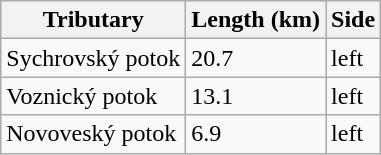<table class="wikitable">
<tr>
<th>Tributary</th>
<th>Length (km)</th>
<th>Side</th>
</tr>
<tr>
<td>Sychrovský potok</td>
<td>20.7</td>
<td>left</td>
</tr>
<tr>
<td>Voznický potok</td>
<td>13.1</td>
<td>left</td>
</tr>
<tr>
<td>Novoveský potok</td>
<td>6.9</td>
<td>left</td>
</tr>
</table>
